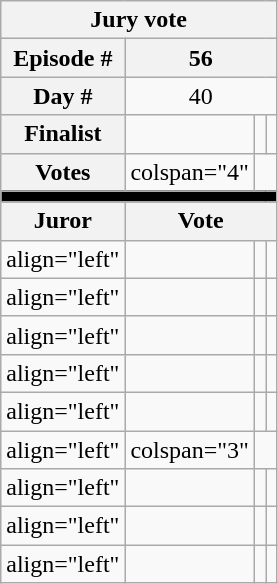<table class="wikitable nowrap" style="text-align:center; font-size:100%">
<tr>
<th colspan="5">Jury vote</th>
</tr>
<tr>
<th>Episode #</th>
<th colspan="3">56</th>
</tr>
<tr>
<th>Day #</th>
<td colspan="3">40</td>
</tr>
<tr>
<th>Finalist</th>
<td></td>
<td></td>
<td></td>
</tr>
<tr>
<th>Votes</th>
<td>colspan="4" </td>
</tr>
<tr>
<th colspan="5" style="background:black;"></th>
</tr>
<tr>
<th>Juror</th>
<th colspan="4">Vote</th>
</tr>
<tr>
<td>align="left" </td>
<td></td>
<td></td>
<td></td>
</tr>
<tr>
<td>align="left" </td>
<td></td>
<td></td>
<td></td>
</tr>
<tr>
<td>align="left" </td>
<td></td>
<td></td>
<td></td>
</tr>
<tr>
<td>align="left" </td>
<td></td>
<td></td>
<td></td>
</tr>
<tr>
<td>align="left" </td>
<td></td>
<td></td>
<td></td>
</tr>
<tr>
<td>align="left" </td>
<td>colspan="3" </td>
</tr>
<tr>
<td>align="left" </td>
<td></td>
<td></td>
<td></td>
</tr>
<tr>
<td>align="left" </td>
<td></td>
<td></td>
<td></td>
</tr>
<tr>
<td>align="left" </td>
<td></td>
<td></td>
<td></td>
</tr>
</table>
